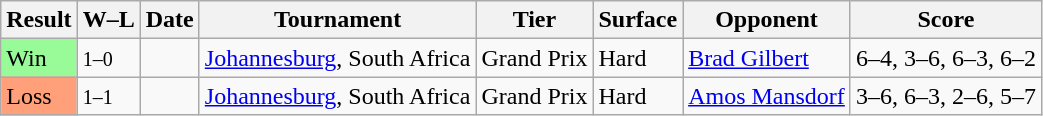<table class="sortable wikitable">
<tr>
<th>Result</th>
<th class="unsortable">W–L</th>
<th>Date</th>
<th>Tournament</th>
<th>Tier</th>
<th>Surface</th>
<th>Opponent</th>
<th class="unsortable">Score</th>
</tr>
<tr>
<td style="background:#98fb98;">Win</td>
<td><small>1–0</small></td>
<td><a href='#'></a></td>
<td><a href='#'>Johannesburg</a>, South Africa</td>
<td>Grand Prix</td>
<td>Hard</td>
<td> <a href='#'>Brad Gilbert</a></td>
<td>6–4, 3–6, 6–3, 6–2</td>
</tr>
<tr>
<td style="background:#ffa07a;">Loss</td>
<td><small>1–1</small></td>
<td><a href='#'></a></td>
<td><a href='#'>Johannesburg</a>, South Africa</td>
<td>Grand Prix</td>
<td>Hard</td>
<td> <a href='#'>Amos Mansdorf</a></td>
<td>3–6, 6–3, 2–6, 5–7</td>
</tr>
</table>
